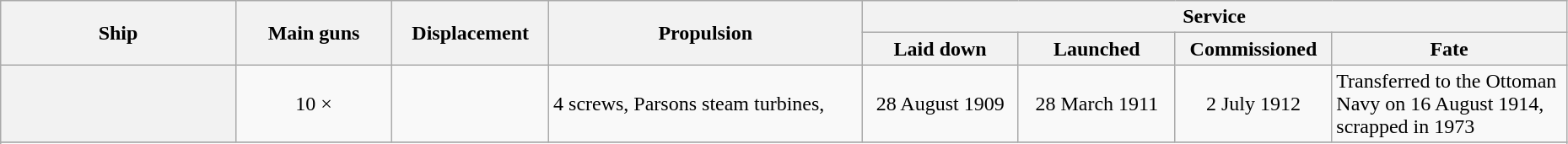<table class="wikitable" width=98%>
<tr valign="center"|- valign="center">
<th width=15%; align= center rowspan=2 scope="col">Ship</th>
<th width=10%; align= center rowspan=2 scope="col">Main guns</th>
<th width=10%; align= center rowspan=2 scope="col">Displacement</th>
<th width=20%; align= center rowspan=2 scope="col">Propulsion</th>
<th width=40%; align= center colspan=43>Service</th>
</tr>
<tr valign="center">
<th width=10%; align= center scope="col">Laid down</th>
<th width=10%; align= center scope="col">Launched</th>
<th width=10%; align= center scope="col">Commissioned</th>
<th width=20%; align= center scope="col">Fate</th>
</tr>
<tr valign="center">
<th align= left scope="row"></th>
<td align= center>10 × </td>
<td align= center></td>
<td align= left>4 screws, Parsons steam turbines, </td>
<td align= center>28 August 1909</td>
<td align= center>28 March 1911</td>
<td align= center>2 July 1912</td>
<td align= left>Transferred to the Ottoman Navy on 16 August 1914, scrapped in 1973</td>
</tr>
<tr valign="center">
</tr>
<tr>
</tr>
</table>
